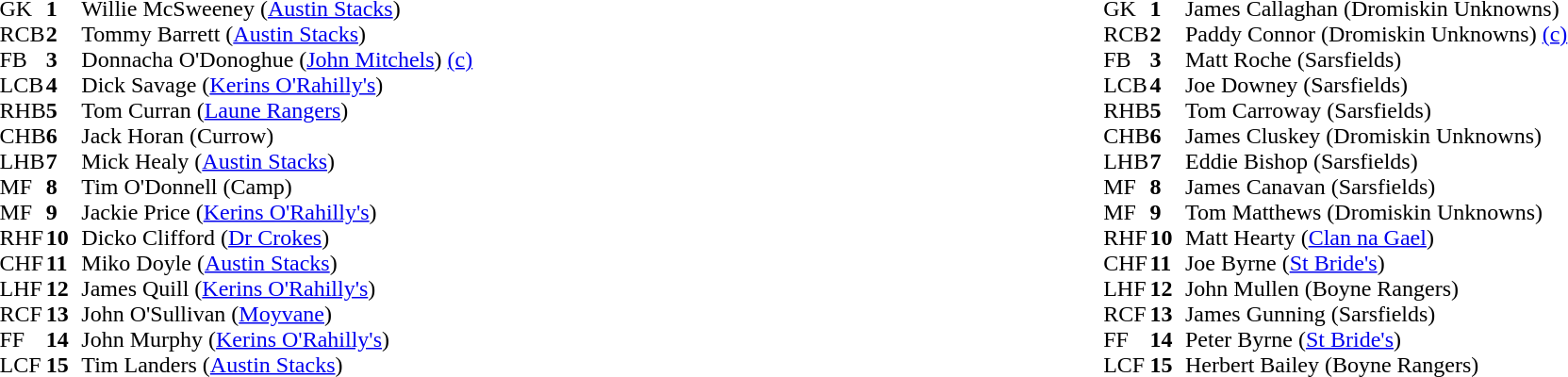<table style="width:100%;">
<tr>
<td style="vertical-align:top; width:50%"><br><table cellspacing="0" cellpadding="0">
<tr>
<th width="25"></th>
<th width="25"></th>
</tr>
<tr>
<td>GK</td>
<td><strong>1</strong></td>
<td>Willie McSweeney (<a href='#'>Austin Stacks</a>)</td>
</tr>
<tr>
<td>RCB</td>
<td><strong>2</strong></td>
<td>Tommy Barrett (<a href='#'>Austin Stacks</a>)</td>
</tr>
<tr>
<td>FB</td>
<td><strong>3</strong></td>
<td>Donnacha O'Donoghue (<a href='#'>John Mitchels</a>) <a href='#'>(c)</a></td>
</tr>
<tr>
<td>LCB</td>
<td><strong>4</strong></td>
<td>Dick Savage (<a href='#'>Kerins O'Rahilly's</a>)</td>
</tr>
<tr>
<td>RHB</td>
<td><strong>5</strong></td>
<td>Tom Curran (<a href='#'>Laune Rangers</a>)</td>
</tr>
<tr>
<td>CHB</td>
<td><strong>6</strong></td>
<td>Jack Horan (Currow)</td>
</tr>
<tr>
<td>LHB</td>
<td><strong>7</strong></td>
<td>Mick Healy (<a href='#'>Austin Stacks</a>)</td>
</tr>
<tr>
<td>MF</td>
<td><strong>8</strong></td>
<td>Tim O'Donnell (Camp)</td>
</tr>
<tr>
<td>MF</td>
<td><strong>9</strong></td>
<td>Jackie Price (<a href='#'>Kerins O'Rahilly's</a>)</td>
</tr>
<tr>
<td>RHF</td>
<td><strong>10</strong></td>
<td>Dicko Clifford (<a href='#'>Dr Crokes</a>)</td>
</tr>
<tr>
<td>CHF</td>
<td><strong>11</strong></td>
<td>Miko Doyle (<a href='#'>Austin Stacks</a>)</td>
</tr>
<tr>
<td>LHF</td>
<td><strong>12</strong></td>
<td>James Quill (<a href='#'>Kerins O'Rahilly's</a>)</td>
</tr>
<tr>
<td>RCF</td>
<td><strong>13</strong></td>
<td>John O'Sullivan (<a href='#'>Moyvane</a>)</td>
</tr>
<tr>
<td>FF</td>
<td><strong>14</strong></td>
<td>John Murphy (<a href='#'>Kerins O'Rahilly's</a>)</td>
</tr>
<tr>
<td>LCF</td>
<td><strong>15</strong></td>
<td>Tim Landers (<a href='#'>Austin Stacks</a>)</td>
</tr>
<tr>
</tr>
</table>
</td>
<td style="vertical-align:top; width:50%"><br><table cellspacing="0" cellpadding="0" style="margin:auto">
<tr>
<th width="25"></th>
<th width="25"></th>
</tr>
<tr>
<td>GK</td>
<td><strong>1</strong></td>
<td>James Callaghan (Dromiskin Unknowns)</td>
</tr>
<tr>
<td>RCB</td>
<td><strong>2</strong></td>
<td>Paddy Connor (Dromiskin Unknowns) <a href='#'>(c)</a></td>
</tr>
<tr>
<td>FB</td>
<td><strong>3</strong></td>
<td>Matt Roche (Sarsfields)</td>
</tr>
<tr>
<td>LCB</td>
<td><strong>4</strong></td>
<td>Joe Downey (Sarsfields)</td>
</tr>
<tr>
<td>RHB</td>
<td><strong>5</strong></td>
<td>Tom Carroway (Sarsfields)</td>
</tr>
<tr>
<td>CHB</td>
<td><strong>6</strong></td>
<td>James Cluskey (Dromiskin Unknowns)</td>
</tr>
<tr>
<td>LHB</td>
<td><strong>7</strong></td>
<td>Eddie Bishop (Sarsfields)</td>
</tr>
<tr>
<td>MF</td>
<td><strong>8</strong></td>
<td>James Canavan (Sarsfields)</td>
</tr>
<tr>
<td>MF</td>
<td><strong>9</strong></td>
<td>Tom Matthews (Dromiskin Unknowns)</td>
</tr>
<tr>
<td>RHF</td>
<td><strong>10</strong></td>
<td>Matt Hearty (<a href='#'>Clan na Gael</a>)</td>
</tr>
<tr>
<td>CHF</td>
<td><strong>11</strong></td>
<td>Joe Byrne (<a href='#'>St Bride's</a>)</td>
</tr>
<tr>
<td>LHF</td>
<td><strong>12</strong></td>
<td>John Mullen (Boyne Rangers)</td>
</tr>
<tr>
<td>RCF</td>
<td><strong>13</strong></td>
<td>James Gunning (Sarsfields)</td>
</tr>
<tr>
<td>FF</td>
<td><strong>14</strong></td>
<td>Peter Byrne (<a href='#'>St Bride's</a>)</td>
</tr>
<tr>
<td>LCF</td>
<td><strong>15</strong></td>
<td>Herbert Bailey (Boyne Rangers)</td>
</tr>
<tr>
</tr>
</table>
</td>
</tr>
<tr>
</tr>
</table>
